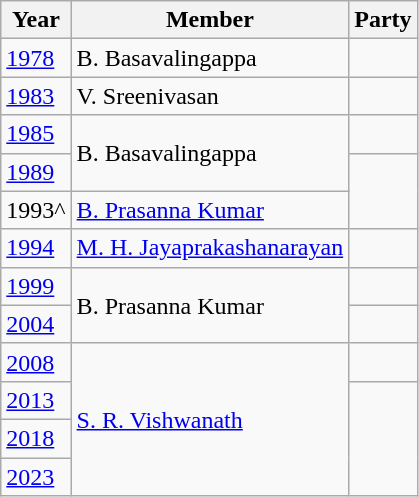<table class="wikitable sortable">
<tr>
<th>Year</th>
<th>Member</th>
<th colspan="2">Party</th>
</tr>
<tr>
<td><a href='#'>1978</a></td>
<td>B. Basavalingappa</td>
<td></td>
</tr>
<tr>
<td><a href='#'>1983</a></td>
<td>V. Sreenivasan</td>
<td></td>
</tr>
<tr>
<td><a href='#'>1985</a></td>
<td rowspan="2">B. Basavalingappa</td>
<td></td>
</tr>
<tr>
<td><a href='#'>1989</a></td>
</tr>
<tr>
<td>1993^</td>
<td><a href='#'>B. Prasanna Kumar</a></td>
</tr>
<tr>
<td><a href='#'>1994</a></td>
<td><a href='#'>M. H. Jayaprakashanarayan</a></td>
<td></td>
</tr>
<tr>
<td><a href='#'>1999</a></td>
<td rowspan="2">B. Prasanna Kumar</td>
<td></td>
</tr>
<tr>
<td><a href='#'>2004</a></td>
</tr>
<tr>
<td><a href='#'>2008</a></td>
<td rowspan="4"><a href='#'>S. R. Vishwanath</a></td>
<td></td>
</tr>
<tr>
<td><a href='#'>2013</a></td>
</tr>
<tr>
<td><a href='#'>2018</a></td>
</tr>
<tr>
<td><a href='#'>2023</a></td>
</tr>
</table>
